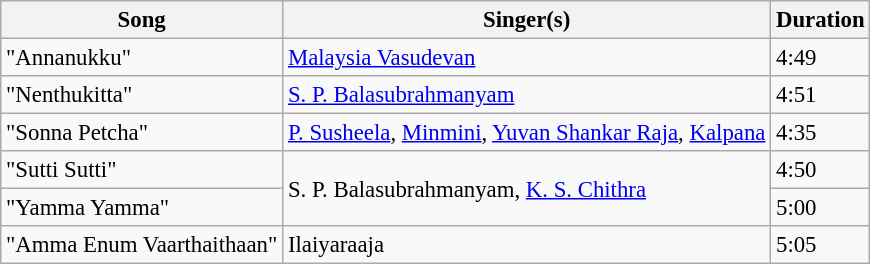<table class="wikitable" style="font-size:95%;">
<tr>
<th>Song</th>
<th>Singer(s)</th>
<th>Duration</th>
</tr>
<tr>
<td>"Annanukku"</td>
<td><a href='#'>Malaysia Vasudevan</a></td>
<td>4:49</td>
</tr>
<tr>
<td>"Nenthukitta"</td>
<td><a href='#'>S. P. Balasubrahmanyam</a></td>
<td>4:51</td>
</tr>
<tr>
<td>"Sonna Petcha"</td>
<td><a href='#'>P. Susheela</a>, <a href='#'>Minmini</a>, <a href='#'>Yuvan Shankar Raja</a>, <a href='#'>Kalpana</a></td>
<td>4:35</td>
</tr>
<tr>
<td>"Sutti Sutti"</td>
<td rowspan=2>S. P. Balasubrahmanyam, <a href='#'>K. S. Chithra</a></td>
<td>4:50</td>
</tr>
<tr>
<td>"Yamma Yamma"</td>
<td>5:00</td>
</tr>
<tr>
<td>"Amma Enum Vaarthaithaan"</td>
<td>Ilaiyaraaja</td>
<td>5:05</td>
</tr>
</table>
